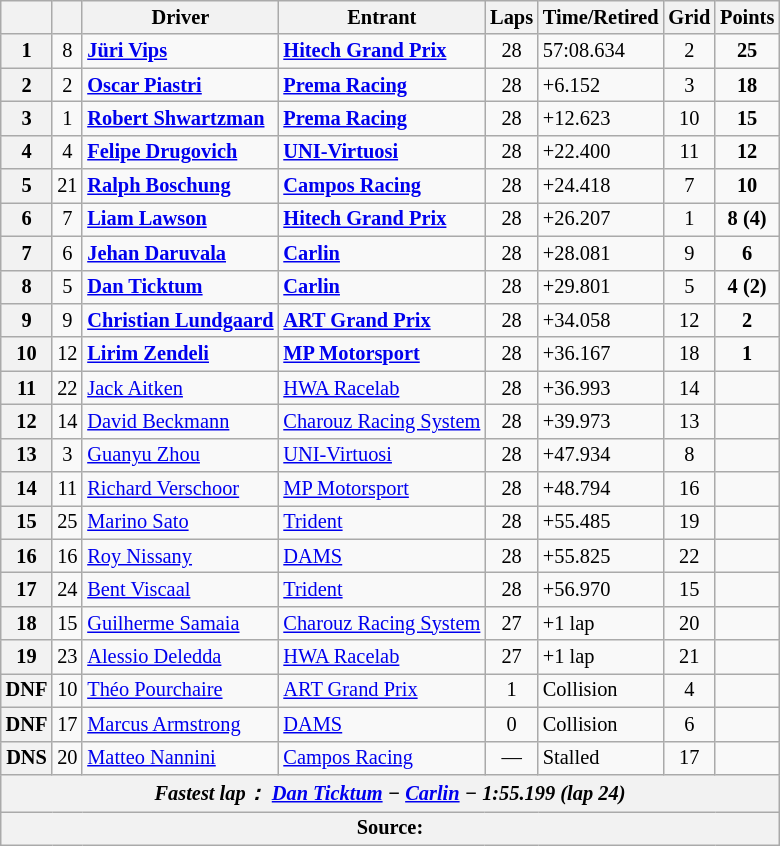<table class="wikitable" style="font-size: 85%;">
<tr>
<th></th>
<th></th>
<th>Driver</th>
<th>Entrant</th>
<th>Laps</th>
<th>Time/Retired</th>
<th>Grid</th>
<th>Points</th>
</tr>
<tr>
<th>1</th>
<td align="center">8</td>
<td> <strong><a href='#'>Jüri Vips</a></strong></td>
<td><strong><a href='#'>Hitech Grand Prix</a></strong></td>
<td align="center">28</td>
<td>57:08.634</td>
<td align="center">2</td>
<td align="center"><strong>25</strong></td>
</tr>
<tr>
<th>2</th>
<td align="center">2</td>
<td> <strong><a href='#'>Oscar Piastri</a></strong></td>
<td><strong><a href='#'>Prema Racing</a></strong></td>
<td align="center">28</td>
<td>+6.152</td>
<td align="center">3</td>
<td align="center"><strong>18</strong></td>
</tr>
<tr>
<th>3</th>
<td align="center">1</td>
<td> <strong><a href='#'>Robert Shwartzman</a></strong></td>
<td><strong><a href='#'>Prema Racing</a></strong></td>
<td align="center">28</td>
<td>+12.623</td>
<td align="center">10</td>
<td align="center"><strong>15</strong></td>
</tr>
<tr>
<th>4</th>
<td align="center">4</td>
<td> <strong><a href='#'>Felipe Drugovich</a></strong></td>
<td><strong><a href='#'>UNI-Virtuosi</a></strong></td>
<td align="center">28</td>
<td>+22.400</td>
<td align="center">11</td>
<td align="center"><strong>12</strong></td>
</tr>
<tr>
<th>5</th>
<td align="center">21</td>
<td> <strong><a href='#'>Ralph Boschung</a></strong></td>
<td><strong><a href='#'>Campos Racing</a></strong></td>
<td align="center">28</td>
<td>+24.418</td>
<td align="center">7</td>
<td align="center"><strong>10</strong></td>
</tr>
<tr>
<th>6</th>
<td align="center">7</td>
<td> <strong><a href='#'>Liam Lawson</a></strong></td>
<td><strong><a href='#'>Hitech Grand Prix</a></strong></td>
<td align="center">28</td>
<td>+26.207</td>
<td align="center">1</td>
<td align="center"><strong>8 (4)</strong></td>
</tr>
<tr>
<th>7</th>
<td align="center">6</td>
<td> <strong><a href='#'>Jehan Daruvala</a></strong></td>
<td><strong><a href='#'>Carlin</a></strong></td>
<td align="center">28</td>
<td>+28.081</td>
<td align="center">9</td>
<td align="center"><strong>6</strong></td>
</tr>
<tr>
<th>8</th>
<td align="center">5</td>
<td> <strong><a href='#'>Dan Ticktum</a></strong></td>
<td><strong><a href='#'>Carlin</a></strong></td>
<td align="center">28</td>
<td>+29.801</td>
<td align="center">5</td>
<td align="center"><strong>4 (2)</strong></td>
</tr>
<tr>
<th>9</th>
<td align="center">9</td>
<td> <strong><a href='#'>Christian Lundgaard</a></strong></td>
<td><strong><a href='#'>ART Grand Prix</a></strong></td>
<td align="center">28</td>
<td>+34.058</td>
<td align="center">12</td>
<td align="center"><strong>2</strong></td>
</tr>
<tr>
<th>10</th>
<td align="center">12</td>
<td> <strong><a href='#'>Lirim Zendeli</a></strong></td>
<td><strong><a href='#'>MP Motorsport</a></strong></td>
<td align="center">28</td>
<td>+36.167</td>
<td align="center">18</td>
<td align="center"><strong>1</strong></td>
</tr>
<tr>
<th>11</th>
<td align="center">22</td>
<td> <a href='#'>Jack Aitken</a></td>
<td><a href='#'>HWA Racelab</a></td>
<td align="center">28</td>
<td>+36.993</td>
<td align="center">14</td>
<td align="center"></td>
</tr>
<tr>
<th>12</th>
<td align="center">14</td>
<td> <a href='#'>David Beckmann</a></td>
<td><a href='#'>Charouz Racing System</a></td>
<td align="center">28</td>
<td>+39.973</td>
<td align="center">13</td>
<td align="center"></td>
</tr>
<tr>
<th>13</th>
<td align="center">3</td>
<td> <a href='#'>Guanyu Zhou</a></td>
<td><a href='#'>UNI-Virtuosi</a></td>
<td align="center">28</td>
<td>+47.934</td>
<td align="center">8</td>
<td align="center"></td>
</tr>
<tr>
<th>14</th>
<td align="center">11</td>
<td> <a href='#'>Richard Verschoor</a></td>
<td><a href='#'>MP Motorsport</a></td>
<td align="center">28</td>
<td>+48.794</td>
<td align="center">16</td>
<td align="center"></td>
</tr>
<tr>
<th>15</th>
<td align="center">25</td>
<td> <a href='#'>Marino Sato</a></td>
<td><a href='#'>Trident</a></td>
<td align="center">28</td>
<td>+55.485</td>
<td align="center">19</td>
<td align="center"></td>
</tr>
<tr>
<th>16</th>
<td align="center">16</td>
<td> <a href='#'>Roy Nissany</a></td>
<td><a href='#'>DAMS</a></td>
<td align="center">28</td>
<td>+55.825</td>
<td align="center">22</td>
<td align="center"></td>
</tr>
<tr>
<th>17</th>
<td align="center">24</td>
<td> <a href='#'>Bent Viscaal</a></td>
<td><a href='#'>Trident</a></td>
<td align="center">28</td>
<td>+56.970</td>
<td align="center">15</td>
<td align="center"></td>
</tr>
<tr>
<th>18</th>
<td align="center">15</td>
<td> <a href='#'>Guilherme Samaia</a></td>
<td><a href='#'>Charouz Racing System</a></td>
<td align="center">27</td>
<td>+1 lap</td>
<td align="center">20</td>
<td align="center"></td>
</tr>
<tr>
<th>19</th>
<td align="center">23</td>
<td> <a href='#'>Alessio Deledda</a></td>
<td><a href='#'>HWA Racelab</a></td>
<td align="center">27</td>
<td>+1 lap</td>
<td align="center">21</td>
<td align="center"></td>
</tr>
<tr>
<th>DNF</th>
<td align="center">10</td>
<td> <a href='#'>Théo Pourchaire</a></td>
<td><a href='#'>ART Grand Prix</a></td>
<td align="center">1</td>
<td>Collision</td>
<td align="center">4</td>
<td align="center"></td>
</tr>
<tr>
<th>DNF</th>
<td align="center">17</td>
<td> <a href='#'>Marcus Armstrong</a></td>
<td><a href='#'>DAMS</a></td>
<td align="center">0</td>
<td>Collision</td>
<td align="center">6</td>
<td align="center"></td>
</tr>
<tr>
<th>DNS</th>
<td align="center">20</td>
<td> <a href='#'>Matteo Nannini</a></td>
<td><a href='#'>Campos Racing</a></td>
<td align="center">—</td>
<td>Stalled</td>
<td align="center">17</td>
<td align="center"></td>
</tr>
<tr>
<th colspan="8" align="center"><em>Fastest lap：  <a href='#'>Dan Ticktum</a> − <a href='#'>Carlin</a> − 1:55.199 (lap 24)</em></th>
</tr>
<tr>
<th colspan="8">Source:</th>
</tr>
</table>
